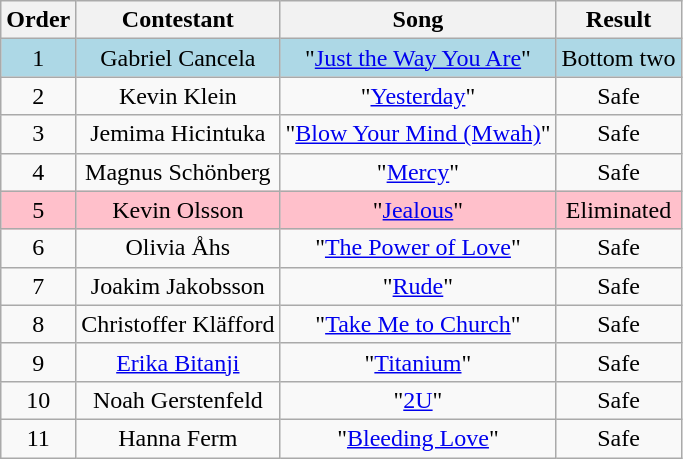<table class="wikitable plainrowheaders" style="text-align:center;">
<tr>
<th scope="col">Order</th>
<th scope="col">Contestant</th>
<th scope="col">Song</th>
<th scope="col">Result</th>
</tr>
<tr style="background:lightblue;">
<td>1</td>
<td scope="row">Gabriel Cancela</td>
<td>"<a href='#'>Just the Way You Are</a>"</td>
<td>Bottom two</td>
</tr>
<tr>
<td>2</td>
<td scope="row">Kevin Klein</td>
<td>"<a href='#'>Yesterday</a>"</td>
<td>Safe</td>
</tr>
<tr>
<td>3</td>
<td scope="row">Jemima Hicintuka</td>
<td>"<a href='#'>Blow Your Mind (Mwah)</a>"</td>
<td>Safe</td>
</tr>
<tr>
<td>4</td>
<td scope="row">Magnus Schönberg</td>
<td>"<a href='#'>Mercy</a>"</td>
<td>Safe</td>
</tr>
<tr style="background:pink;">
<td>5</td>
<td scope="row">Kevin Olsson</td>
<td>"<a href='#'>Jealous</a>"</td>
<td>Eliminated</td>
</tr>
<tr>
<td>6</td>
<td scope="row">Olivia Åhs</td>
<td>"<a href='#'>The Power of Love</a>"</td>
<td>Safe</td>
</tr>
<tr>
<td>7</td>
<td scope="row">Joakim Jakobsson</td>
<td>"<a href='#'>Rude</a>"</td>
<td>Safe</td>
</tr>
<tr>
<td>8</td>
<td scope="row">Christoffer Kläfford</td>
<td>"<a href='#'>Take Me to Church</a>"</td>
<td>Safe</td>
</tr>
<tr>
<td>9</td>
<td scope="row"><a href='#'>Erika Bitanji</a></td>
<td>"<a href='#'>Titanium</a>"</td>
<td>Safe</td>
</tr>
<tr>
<td>10</td>
<td scope="row">Noah Gerstenfeld</td>
<td>"<a href='#'>2U</a>"</td>
<td>Safe</td>
</tr>
<tr>
<td>11</td>
<td scope="row">Hanna Ferm</td>
<td>"<a href='#'>Bleeding Love</a>"</td>
<td>Safe</td>
</tr>
</table>
